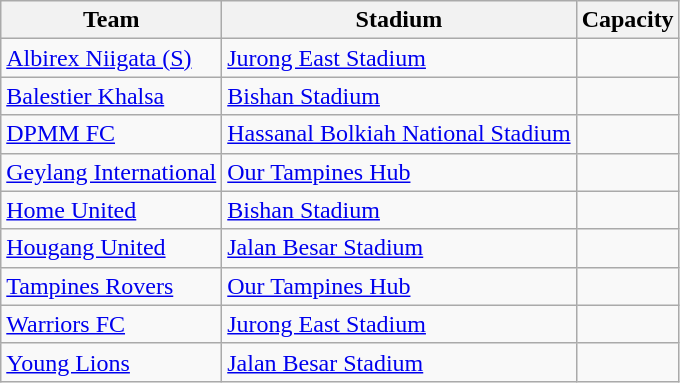<table class="wikitable sortable" style="text-align: left;">
<tr>
<th>Team</th>
<th>Stadium</th>
<th>Capacity</th>
</tr>
<tr>
<td><a href='#'>Albirex Niigata (S)</a></td>
<td><a href='#'>Jurong East Stadium</a></td>
<td style="text-align:center;"></td>
</tr>
<tr>
<td><a href='#'>Balestier Khalsa</a></td>
<td><a href='#'>Bishan Stadium</a></td>
<td style="text-align:center;"></td>
</tr>
<tr>
<td><a href='#'>DPMM FC</a></td>
<td><a href='#'>Hassanal Bolkiah National Stadium</a></td>
<td style="text-align:center;"></td>
</tr>
<tr>
<td><a href='#'>Geylang International</a></td>
<td><a href='#'>Our Tampines Hub</a></td>
<td style="text-align:center;"></td>
</tr>
<tr>
<td><a href='#'>Home United</a></td>
<td><a href='#'>Bishan Stadium</a></td>
<td style="text-align:center;"></td>
</tr>
<tr>
<td><a href='#'>Hougang United</a></td>
<td><a href='#'>Jalan Besar Stadium</a></td>
<td style="text-align:center;"></td>
</tr>
<tr>
<td><a href='#'>Tampines Rovers</a></td>
<td><a href='#'>Our Tampines Hub</a></td>
<td style="text-align:center;"></td>
</tr>
<tr>
<td><a href='#'>Warriors FC</a></td>
<td><a href='#'>Jurong East Stadium</a></td>
<td style="text-align:center;"></td>
</tr>
<tr>
<td><a href='#'>Young Lions</a></td>
<td><a href='#'>Jalan Besar Stadium</a></td>
<td style="text-align:center;"></td>
</tr>
</table>
